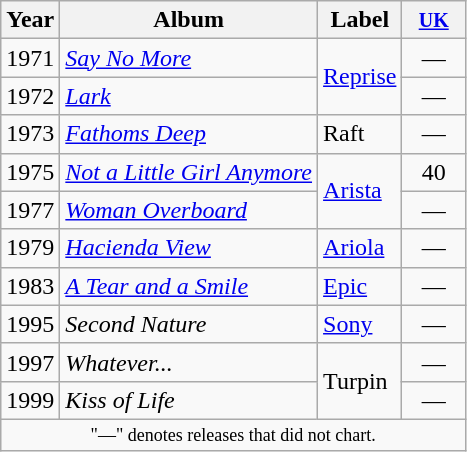<table class="wikitable">
<tr>
<th>Year</th>
<th>Album</th>
<th>Label</th>
<th style="width:35px;"><small><a href='#'>UK</a></small><br></th>
</tr>
<tr>
<td>1971</td>
<td><em><a href='#'>Say No More</a></em></td>
<td rowspan="2"><a href='#'>Reprise</a></td>
<td align=center>—</td>
</tr>
<tr>
<td>1972</td>
<td><em><a href='#'>Lark</a></em></td>
<td align=center>—</td>
</tr>
<tr>
<td>1973</td>
<td><em><a href='#'>Fathoms Deep</a></em></td>
<td>Raft</td>
<td align=center>—</td>
</tr>
<tr>
<td>1975</td>
<td><em><a href='#'>Not a Little Girl Anymore</a></em></td>
<td rowspan="2"><a href='#'>Arista</a></td>
<td align=center>40</td>
</tr>
<tr>
<td>1977</td>
<td><em><a href='#'>Woman Overboard</a></em></td>
<td align=center>—</td>
</tr>
<tr>
<td>1979</td>
<td><em><a href='#'>Hacienda View</a></em></td>
<td><a href='#'>Ariola</a></td>
<td align=center>—</td>
</tr>
<tr>
<td>1983</td>
<td><em><a href='#'>A Tear and a Smile</a></em> </td>
<td><a href='#'>Epic</a></td>
<td align=center>—</td>
</tr>
<tr>
<td>1995</td>
<td><em>Second Nature</em></td>
<td><a href='#'>Sony</a></td>
<td align=center>—</td>
</tr>
<tr>
<td>1997</td>
<td><em>Whatever...</em></td>
<td rowspan="2">Turpin</td>
<td align=center>—</td>
</tr>
<tr>
<td>1999</td>
<td><em>Kiss of Life</em></td>
<td align=center>—</td>
</tr>
<tr>
<td colspan="4" style="text-align:center; font-size:9pt;">"—" denotes releases that did not chart.</td>
</tr>
</table>
